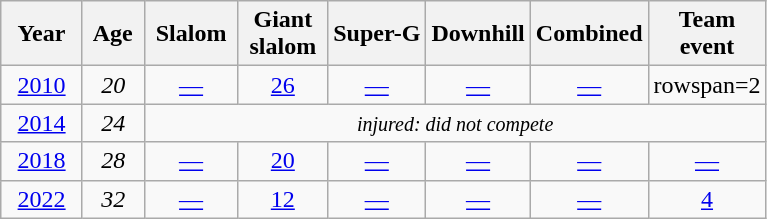<table class=wikitable style="text-align:center">
<tr>
<th>  Year  </th>
<th> Age </th>
<th> Slalom </th>
<th> Giant <br> slalom </th>
<th>Super-G</th>
<th>Downhill</th>
<th>Combined</th>
<th>Team<br>event</th>
</tr>
<tr>
<td><a href='#'>2010</a></td>
<td><em>20</em></td>
<td><a href='#'>—</a></td>
<td><a href='#'>26</a></td>
<td><a href='#'>—</a></td>
<td><a href='#'>—</a></td>
<td><a href='#'>—</a></td>
<td>rowspan=2 </td>
</tr>
<tr>
<td><a href='#'>2014</a></td>
<td><em>24</em></td>
<td colspan=6><small><em>injured: did not compete</em></small></td>
</tr>
<tr>
<td><a href='#'>2018</a></td>
<td><em>28</em></td>
<td><a href='#'>—</a></td>
<td><a href='#'>20</a></td>
<td><a href='#'>—</a></td>
<td><a href='#'>—</a></td>
<td><a href='#'>—</a></td>
<td><a href='#'>—</a></td>
</tr>
<tr>
<td><a href='#'>2022</a></td>
<td><em>32</em></td>
<td><a href='#'>—</a></td>
<td><a href='#'>12</a></td>
<td><a href='#'>—</a></td>
<td><a href='#'>—</a></td>
<td><a href='#'>—</a></td>
<td><a href='#'>4</a></td>
</tr>
</table>
